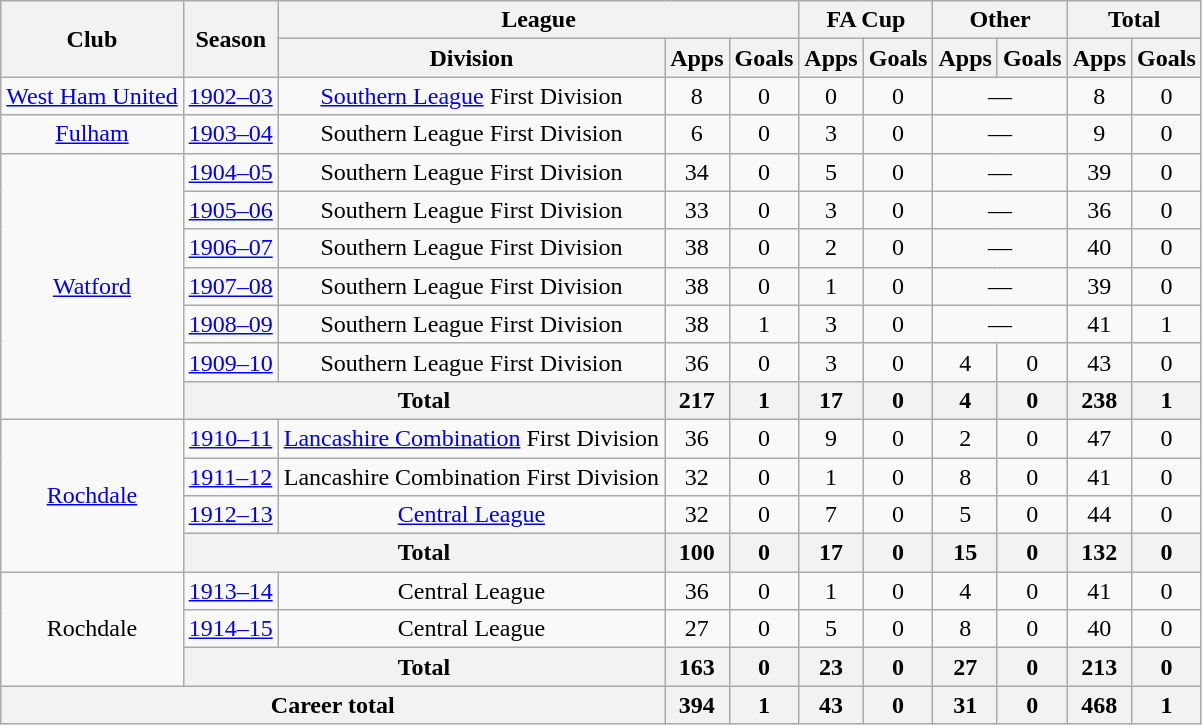<table class="wikitable" style="text-align: center;">
<tr>
<th rowspan="2">Club</th>
<th rowspan="2">Season</th>
<th colspan="3">League</th>
<th colspan="2">FA Cup</th>
<th colspan="2">Other</th>
<th colspan="2">Total</th>
</tr>
<tr>
<th>Division</th>
<th>Apps</th>
<th>Goals</th>
<th>Apps</th>
<th>Goals</th>
<th>Apps</th>
<th>Goals</th>
<th>Apps</th>
<th>Goals</th>
</tr>
<tr>
<td><a href='#'>West Ham United</a></td>
<td><a href='#'>1902–03</a></td>
<td><a href='#'>Southern League</a> First Division</td>
<td>8</td>
<td>0</td>
<td>0</td>
<td>0</td>
<td colspan="2">—</td>
<td>8</td>
<td>0</td>
</tr>
<tr>
<td><a href='#'>Fulham</a></td>
<td><a href='#'>1903–04</a></td>
<td>Southern League First Division</td>
<td>6</td>
<td>0</td>
<td>3</td>
<td>0</td>
<td colspan="2">—</td>
<td>9</td>
<td>0</td>
</tr>
<tr>
<td rowspan="7"><a href='#'>Watford</a></td>
<td><a href='#'>1904–05</a></td>
<td>Southern League First Division</td>
<td>34</td>
<td>0</td>
<td>5</td>
<td>0</td>
<td colspan="2">—</td>
<td>39</td>
<td>0</td>
</tr>
<tr>
<td><a href='#'>1905–06</a></td>
<td>Southern League First Division</td>
<td>33</td>
<td>0</td>
<td>3</td>
<td>0</td>
<td colspan="2">—</td>
<td>36</td>
<td>0</td>
</tr>
<tr>
<td><a href='#'>1906–07</a></td>
<td>Southern League First Division</td>
<td>38</td>
<td>0</td>
<td>2</td>
<td>0</td>
<td colspan="2">—</td>
<td>40</td>
<td>0</td>
</tr>
<tr>
<td><a href='#'>1907–08</a></td>
<td>Southern League First Division</td>
<td>38</td>
<td>0</td>
<td>1</td>
<td>0</td>
<td colspan="2">—</td>
<td>39</td>
<td>0</td>
</tr>
<tr>
<td><a href='#'>1908–09</a></td>
<td>Southern League First Division</td>
<td>38</td>
<td>1</td>
<td>3</td>
<td>0</td>
<td colspan="2">—</td>
<td>41</td>
<td>1</td>
</tr>
<tr>
<td><a href='#'>1909–10</a></td>
<td>Southern League First Division</td>
<td>36</td>
<td>0</td>
<td>3</td>
<td>0</td>
<td>4</td>
<td>0</td>
<td>43</td>
<td>0</td>
</tr>
<tr>
<th colspan="2">Total</th>
<th>217</th>
<th>1</th>
<th>17</th>
<th>0</th>
<th>4</th>
<th>0</th>
<th>238</th>
<th>1</th>
</tr>
<tr>
<td rowspan="4"><a href='#'>Rochdale</a></td>
<td><a href='#'>1910–11</a></td>
<td><a href='#'>Lancashire Combination</a> First Division</td>
<td>36</td>
<td>0</td>
<td>9</td>
<td>0</td>
<td>2</td>
<td>0</td>
<td>47</td>
<td>0</td>
</tr>
<tr>
<td><a href='#'>1911–12</a></td>
<td>Lancashire Combination First Division</td>
<td>32</td>
<td>0</td>
<td>1</td>
<td>0</td>
<td>8</td>
<td>0</td>
<td>41</td>
<td>0</td>
</tr>
<tr>
<td><a href='#'>1912–13</a></td>
<td><a href='#'>Central League</a></td>
<td>32</td>
<td>0</td>
<td>7</td>
<td>0</td>
<td>5</td>
<td>0</td>
<td>44</td>
<td>0</td>
</tr>
<tr>
<th colspan="2">Total</th>
<th>100</th>
<th>0</th>
<th>17</th>
<th>0</th>
<th>15</th>
<th>0</th>
<th>132</th>
<th>0</th>
</tr>
<tr>
<td rowspan="3">Rochdale</td>
<td><a href='#'>1913–14</a></td>
<td>Central League</td>
<td>36</td>
<td>0</td>
<td>1</td>
<td>0</td>
<td>4</td>
<td>0</td>
<td>41</td>
<td>0</td>
</tr>
<tr>
<td><a href='#'>1914–15</a></td>
<td>Central League</td>
<td>27</td>
<td>0</td>
<td>5</td>
<td>0</td>
<td>8</td>
<td>0</td>
<td>40</td>
<td>0</td>
</tr>
<tr>
<th colspan="2">Total</th>
<th>163</th>
<th>0</th>
<th>23</th>
<th>0</th>
<th>27</th>
<th>0</th>
<th>213</th>
<th>0</th>
</tr>
<tr>
<th colspan="3">Career total</th>
<th>394</th>
<th>1</th>
<th>43</th>
<th>0</th>
<th>31</th>
<th>0</th>
<th>468</th>
<th>1</th>
</tr>
</table>
